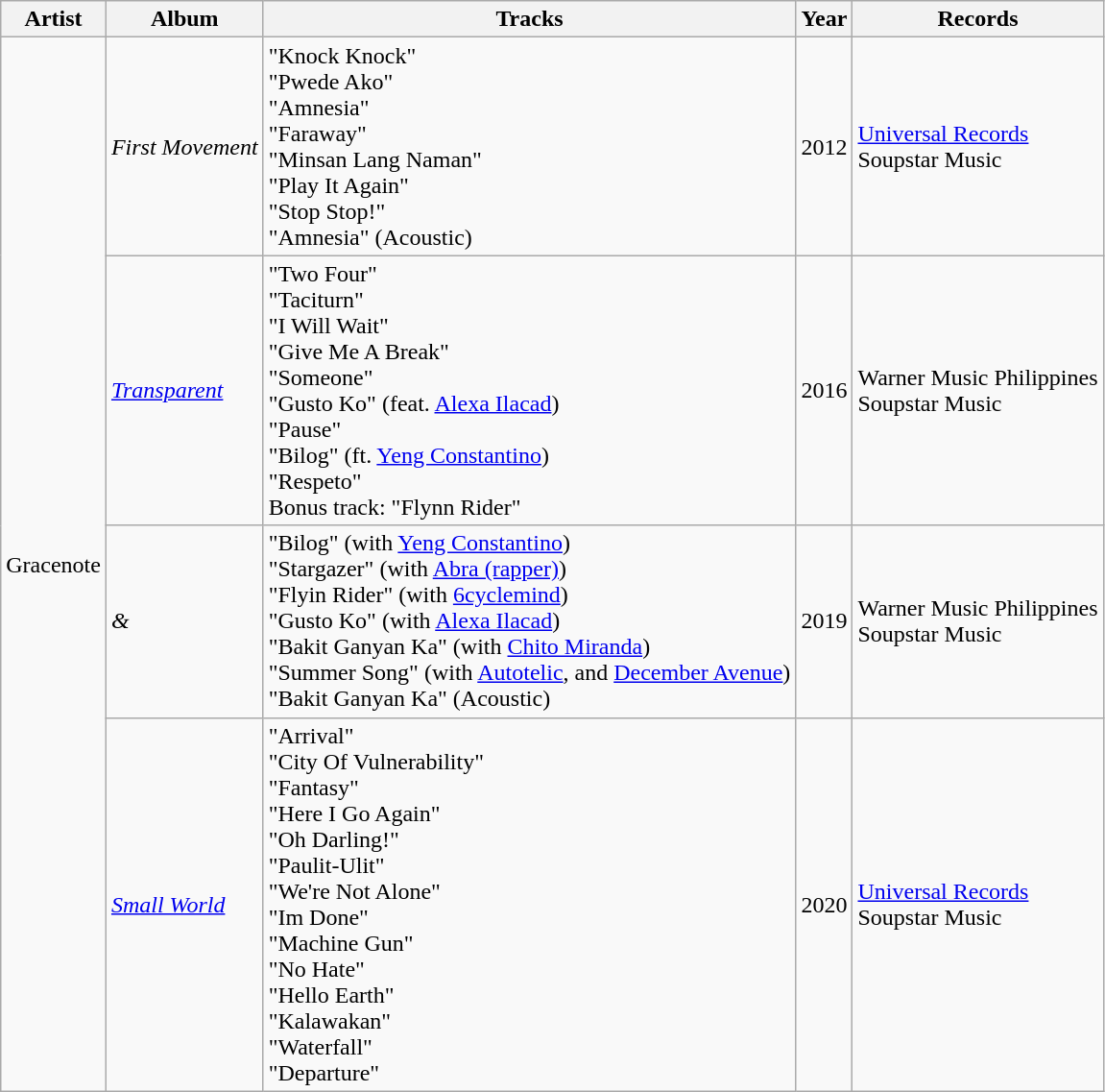<table class="wikitable">
<tr>
<th>Artist</th>
<th>Album</th>
<th>Tracks</th>
<th>Year</th>
<th>Records</th>
</tr>
<tr>
<td rowspan="4">Gracenote</td>
<td><em>First Movement</em></td>
<td>"Knock Knock" <br> "Pwede Ako" <br> "Amnesia" <br> "Faraway" <br> "Minsan Lang Naman" <br> "Play It Again" <br>  "Stop Stop!" <br> "Amnesia" (Acoustic)</td>
<td>2012</td>
<td><a href='#'>Universal Records</a><br>Soupstar Music</td>
</tr>
<tr>
<td><em><a href='#'>Transparent</a></em></td>
<td>"Two Four" <br> "Taciturn" <br> "I Will Wait" <br> "Give Me A Break" <br> "Someone" <br> "Gusto Ko" (feat. <a href='#'>Alexa Ilacad</a>) <br> "Pause" <br> "Bilog" (ft. <a href='#'>Yeng Constantino</a>) <br> "Respeto" <br> Bonus track: "Flynn Rider"</td>
<td>2016</td>
<td>Warner Music Philippines<br>Soupstar Music</td>
</tr>
<tr>
<td><em>&</em></td>
<td>"Bilog" (with <a href='#'>Yeng Constantino</a>) <br> "Stargazer" (with <a href='#'>Abra (rapper)</a>) <br> "Flyin Rider" (with <a href='#'>6cyclemind</a>) <br> "Gusto Ko" (with <a href='#'>Alexa Ilacad</a>) <br> "Bakit Ganyan Ka" (with <a href='#'>Chito Miranda</a>)<br> "Summer Song" (with <a href='#'>Autotelic</a>, and <a href='#'>December Avenue</a>) <br> "Bakit Ganyan Ka" (Acoustic)</td>
<td>2019</td>
<td>Warner Music Philippines<br>Soupstar Music</td>
</tr>
<tr>
<td><em><a href='#'>Small World</a></em></td>
<td>"Arrival" <br> "City Of Vulnerability" <br> "Fantasy" <br> "Here I Go Again" <br> "Oh Darling!" <br> "Paulit-Ulit" <br>  "We're Not Alone" <br> "Im Done" <br> "Machine Gun" <br> "No Hate" <br> "Hello Earth" <br> "Kalawakan" <br> "Waterfall" <br> "Departure"</td>
<td>2020</td>
<td><a href='#'>Universal Records</a><br>Soupstar Music</td>
</tr>
</table>
